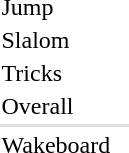<table>
<tr>
<td>Jump <br></td>
<td></td>
<td></td>
<td></td>
</tr>
<tr>
<td>Slalom <br></td>
<td></td>
<td></td>
<td></td>
</tr>
<tr>
<td>Tricks <br></td>
<td></td>
<td></td>
<td></td>
</tr>
<tr>
<td>Overall <br></td>
<td></td>
<td></td>
<td></td>
</tr>
<tr bgcolor=#DDDDDD>
<td colspan=7></td>
</tr>
<tr>
<td>Wakeboard <br></td>
<td></td>
<td></td>
<td></td>
</tr>
</table>
